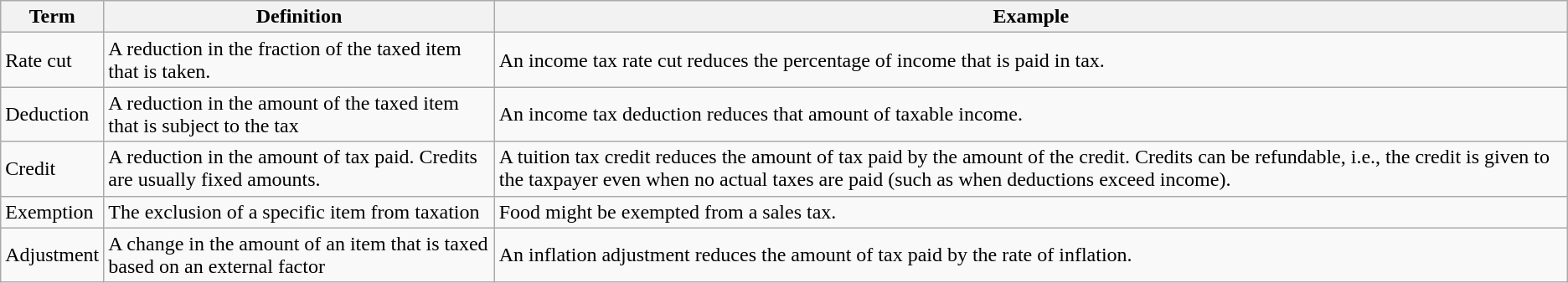<table class="wikitable">
<tr>
<th>Term</th>
<th>Definition</th>
<th>Example</th>
</tr>
<tr>
<td>Rate cut</td>
<td>A reduction in the fraction of the taxed item that is taken.</td>
<td>An income tax rate cut reduces the percentage of income that is paid in tax.</td>
</tr>
<tr>
<td>Deduction</td>
<td>A reduction in the amount of the taxed item that is subject to the tax</td>
<td>An income tax deduction reduces that amount of taxable income.</td>
</tr>
<tr>
<td>Credit</td>
<td>A reduction in the amount of tax paid. Credits are usually fixed amounts.</td>
<td>A tuition tax credit reduces the amount of tax paid by the amount of the credit. Credits can be refundable, i.e., the credit is given to the taxpayer even when no actual taxes are paid (such as when deductions exceed income).</td>
</tr>
<tr>
<td>Exemption</td>
<td>The exclusion of a specific item from taxation</td>
<td>Food might be exempted from a sales tax.</td>
</tr>
<tr>
<td>Adjustment</td>
<td>A change in the amount of an item that is taxed based on an external factor</td>
<td>An inflation adjustment reduces the amount of tax paid by the rate of inflation.</td>
</tr>
</table>
